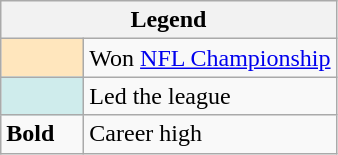<table class="wikitable">
<tr>
<th colspan="2">Legend</th>
</tr>
<tr>
<td style="background:#ffe6bd; width:3em;"></td>
<td>Won <a href='#'>NFL Championship</a></td>
</tr>
<tr>
<td style="background:#cfecec; width:3em;"></td>
<td>Led the league</td>
</tr>
<tr>
<td><strong>Bold</strong></td>
<td>Career high</td>
</tr>
</table>
